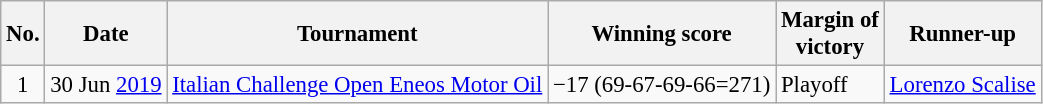<table class="wikitable" style="font-size:95%;">
<tr>
<th>No.</th>
<th>Date</th>
<th>Tournament</th>
<th>Winning score</th>
<th>Margin of<br>victory</th>
<th>Runner-up</th>
</tr>
<tr>
<td align=center>1</td>
<td>30 Jun <a href='#'>2019</a></td>
<td><a href='#'>Italian Challenge Open Eneos Motor Oil</a></td>
<td>−17 (69-67-69-66=271)</td>
<td>Playoff</td>
<td> <a href='#'>Lorenzo Scalise</a></td>
</tr>
</table>
